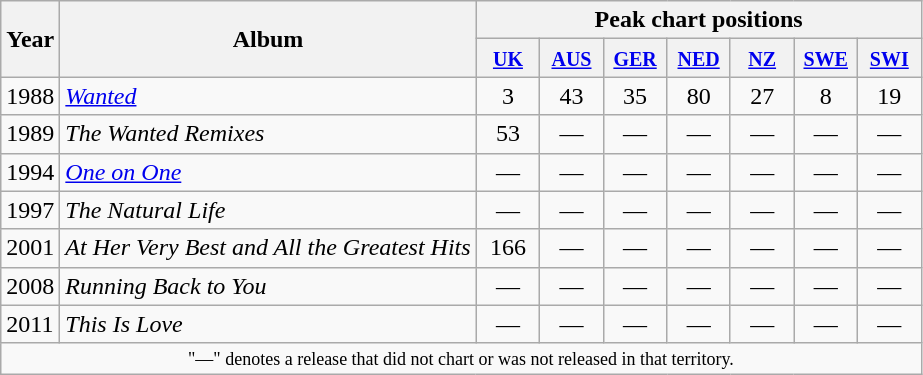<table class="wikitable">
<tr>
<th scope="col" rowspan="2">Year</th>
<th scope="col" rowspan="2">Album</th>
<th scope="col" colspan="7">Peak chart positions</th>
</tr>
<tr>
<th width="35"><small><a href='#'>UK</a></small><br></th>
<th width="35"><small><a href='#'>AUS</a></small><br></th>
<th style="width:35px;"><small><a href='#'>GER</a></small><br></th>
<th style="width:35px;"><small><a href='#'>NED</a></small><br></th>
<th style="width:35px;"><small><a href='#'>NZ</a></small><br></th>
<th style="width:35px;"><small><a href='#'>SWE</a></small><br></th>
<th style="width:35px;"><small><a href='#'>SWI</a></small><br></th>
</tr>
<tr>
<td>1988</td>
<td><em><a href='#'>Wanted</a></em></td>
<td style="text-align:center;">3</td>
<td style="text-align:center;">43</td>
<td style="text-align:center;">35</td>
<td style="text-align:center;">80</td>
<td style="text-align:center;">27</td>
<td style="text-align:center;">8</td>
<td style="text-align:center;">19</td>
</tr>
<tr>
<td>1989</td>
<td><em>The Wanted Remixes</em></td>
<td style="text-align:center;">53</td>
<td style="text-align:center;">—</td>
<td style="text-align:center;">—</td>
<td style="text-align:center;">—</td>
<td style="text-align:center;">—</td>
<td style="text-align:center;">—</td>
<td style="text-align:center;">—</td>
</tr>
<tr>
<td>1994</td>
<td><em><a href='#'>One on One</a></em></td>
<td style="text-align:center;">—</td>
<td style="text-align:center;">—</td>
<td style="text-align:center;">—</td>
<td style="text-align:center;">—</td>
<td style="text-align:center;">—</td>
<td style="text-align:center;">—</td>
<td style="text-align:center;">—</td>
</tr>
<tr>
<td>1997</td>
<td><em>The Natural Life</em></td>
<td style="text-align:center;">—</td>
<td style="text-align:center;">—</td>
<td style="text-align:center;">—</td>
<td style="text-align:center;">—</td>
<td style="text-align:center;">—</td>
<td style="text-align:center;">—</td>
<td style="text-align:center;">—</td>
</tr>
<tr>
<td>2001</td>
<td><em>At Her Very Best and All the Greatest Hits</em></td>
<td style="text-align:center;">166</td>
<td style="text-align:center;">—</td>
<td style="text-align:center;">—</td>
<td style="text-align:center;">—</td>
<td style="text-align:center;">—</td>
<td style="text-align:center;">—</td>
<td style="text-align:center;">—</td>
</tr>
<tr>
<td>2008</td>
<td><em>Running Back to You</em></td>
<td style="text-align:center;">—</td>
<td style="text-align:center;">—</td>
<td style="text-align:center;">—</td>
<td style="text-align:center;">—</td>
<td style="text-align:center;">—</td>
<td style="text-align:center;">—</td>
<td style="text-align:center;">—</td>
</tr>
<tr>
<td>2011</td>
<td><em>This Is Love</em></td>
<td style="text-align:center;">—</td>
<td style="text-align:center;">—</td>
<td style="text-align:center;">—</td>
<td style="text-align:center;">—</td>
<td style="text-align:center;">—</td>
<td style="text-align:center;">—</td>
<td style="text-align:center;">—</td>
</tr>
<tr>
<td colspan="9" style="text-align:center; font-size:9pt;">"—" denotes a release that did not chart or was not released in that territory.</td>
</tr>
</table>
